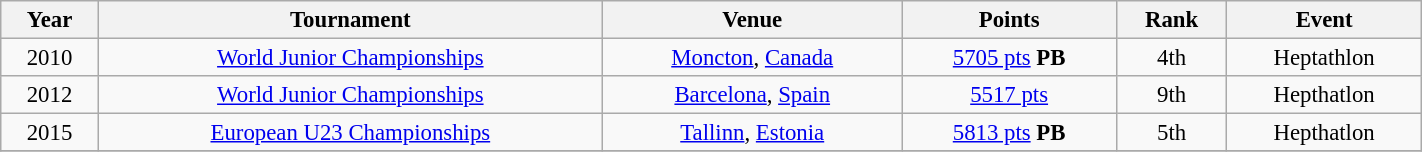<table class="wikitable" style=" text-align:center; font-size:95%;" width="75%">
<tr>
<th>Year</th>
<th>Tournament</th>
<th>Venue</th>
<th>Points</th>
<th>Rank</th>
<th>Event</th>
</tr>
<tr>
<td>2010</td>
<td><a href='#'>World Junior Championships</a></td>
<td><a href='#'>Moncton</a>, <a href='#'>Canada</a></td>
<td><a href='#'>5705 pts</a> <strong>PB</strong></td>
<td>4th</td>
<td>Heptathlon</td>
</tr>
<tr>
<td>2012</td>
<td><a href='#'>World Junior Championships</a></td>
<td><a href='#'>Barcelona</a>, <a href='#'>Spain</a></td>
<td><a href='#'>5517 pts</a></td>
<td>9th</td>
<td>Hepthatlon</td>
</tr>
<tr>
<td>2015</td>
<td><a href='#'>European U23 Championships</a></td>
<td><a href='#'>Tallinn</a>, <a href='#'>Estonia</a></td>
<td><a href='#'>5813 pts</a> <strong>PB</strong></td>
<td>5th</td>
<td>Hepthatlon</td>
</tr>
<tr>
</tr>
</table>
